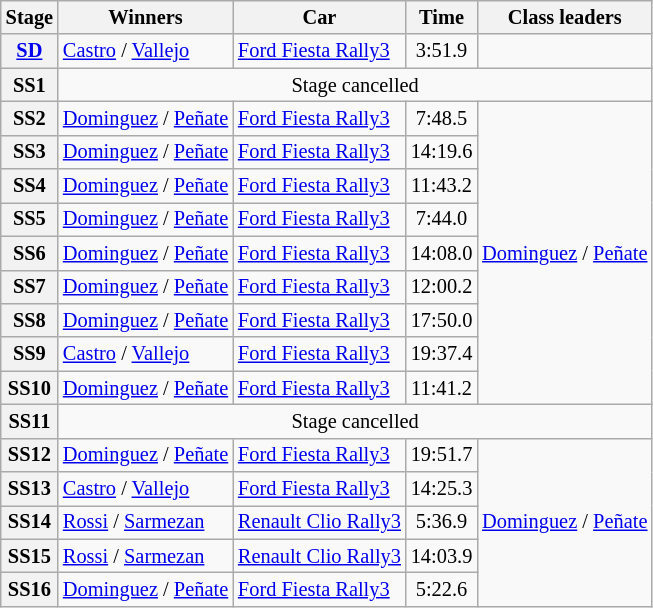<table class="wikitable" style="font-size:85%">
<tr>
<th>Stage</th>
<th>Winners</th>
<th>Car</th>
<th>Time</th>
<th>Class leaders</th>
</tr>
<tr>
<th><a href='#'>SD</a></th>
<td><a href='#'>Castro</a> / <a href='#'>Vallejo</a></td>
<td><a href='#'>Ford Fiesta Rally3</a></td>
<td align="center">3:51.9</td>
<td></td>
</tr>
<tr>
<th>SS1</th>
<td align="center" colspan="4">Stage cancelled</td>
</tr>
<tr>
<th>SS2</th>
<td><a href='#'>Dominguez</a> / <a href='#'>Peñate</a></td>
<td><a href='#'>Ford Fiesta Rally3</a></td>
<td align="center">7:48.5</td>
<td rowspan="9"><a href='#'>Dominguez</a> / <a href='#'>Peñate</a></td>
</tr>
<tr>
<th>SS3</th>
<td><a href='#'>Dominguez</a> / <a href='#'>Peñate</a></td>
<td><a href='#'>Ford Fiesta Rally3</a></td>
<td align="center">14:19.6</td>
</tr>
<tr>
<th>SS4</th>
<td><a href='#'>Dominguez</a> / <a href='#'>Peñate</a></td>
<td><a href='#'>Ford Fiesta Rally3</a></td>
<td align="center">11:43.2</td>
</tr>
<tr>
<th>SS5</th>
<td><a href='#'>Dominguez</a> / <a href='#'>Peñate</a></td>
<td><a href='#'>Ford Fiesta Rally3</a></td>
<td align="center">7:44.0</td>
</tr>
<tr>
<th>SS6</th>
<td><a href='#'>Dominguez</a> / <a href='#'>Peñate</a></td>
<td><a href='#'>Ford Fiesta Rally3</a></td>
<td align="center">14:08.0</td>
</tr>
<tr>
<th>SS7</th>
<td><a href='#'>Dominguez</a> / <a href='#'>Peñate</a></td>
<td><a href='#'>Ford Fiesta Rally3</a></td>
<td align="center">12:00.2</td>
</tr>
<tr>
<th>SS8</th>
<td><a href='#'>Dominguez</a> / <a href='#'>Peñate</a></td>
<td><a href='#'>Ford Fiesta Rally3</a></td>
<td align="center">17:50.0</td>
</tr>
<tr>
<th>SS9</th>
<td><a href='#'>Castro</a> / <a href='#'>Vallejo</a></td>
<td><a href='#'>Ford Fiesta Rally3</a></td>
<td align="center">19:37.4</td>
</tr>
<tr>
<th>SS10</th>
<td><a href='#'>Dominguez</a> / <a href='#'>Peñate</a></td>
<td><a href='#'>Ford Fiesta Rally3</a></td>
<td align="center">11:41.2</td>
</tr>
<tr>
<th>SS11</th>
<td align="center" colspan="4">Stage cancelled</td>
</tr>
<tr>
<th>SS12</th>
<td><a href='#'>Dominguez</a> / <a href='#'>Peñate</a></td>
<td><a href='#'>Ford Fiesta Rally3</a></td>
<td align="center">19:51.7</td>
<td rowspan="5"><a href='#'>Dominguez</a> / <a href='#'>Peñate</a></td>
</tr>
<tr>
<th>SS13</th>
<td><a href='#'>Castro</a> / <a href='#'>Vallejo</a></td>
<td><a href='#'>Ford Fiesta Rally3</a></td>
<td align="center">14:25.3</td>
</tr>
<tr>
<th>SS14</th>
<td><a href='#'>Rossi</a> / <a href='#'>Sarmezan</a></td>
<td><a href='#'>Renault Clio Rally3</a></td>
<td align="center">5:36.9</td>
</tr>
<tr>
<th>SS15</th>
<td><a href='#'>Rossi</a> / <a href='#'>Sarmezan</a></td>
<td><a href='#'>Renault Clio Rally3</a></td>
<td align="center">14:03.9</td>
</tr>
<tr>
<th>SS16</th>
<td><a href='#'>Dominguez</a> / <a href='#'>Peñate</a></td>
<td><a href='#'>Ford Fiesta Rally3</a></td>
<td align="center">5:22.6</td>
</tr>
</table>
